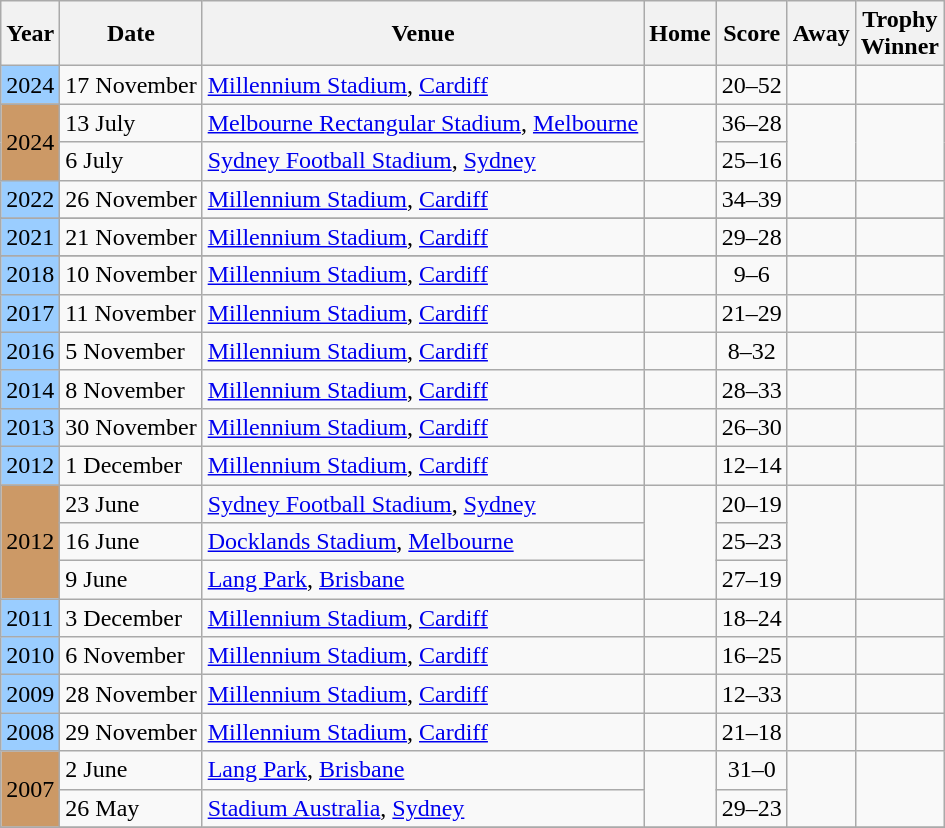<table class=wikitable>
<tr>
<th>Year</th>
<th>Date</th>
<th>Venue</th>
<th>Home</th>
<th>Score</th>
<th>Away</th>
<th>Trophy<br>Winner</th>
</tr>
<tr>
<td bgcolor=#9acdff>2024</td>
<td>17 November</td>
<td><a href='#'>Millennium Stadium</a>, <a href='#'>Cardiff</a></td>
<td align=right></td>
<td align=center>20–52</td>
<td></td>
<td></td>
</tr>
<tr>
<td rowspan=2 bgcolor=#cc9966>2024</td>
<td>13 July</td>
<td><a href='#'>Melbourne Rectangular Stadium</a>, <a href='#'>Melbourne</a></td>
<td rowspan=2 align=right></td>
<td align=center>36–28</td>
<td rowspan=2></td>
<td rowspan=2></td>
</tr>
<tr>
<td>6 July</td>
<td><a href='#'>Sydney Football Stadium</a>, <a href='#'>Sydney</a></td>
<td align=center>25–16</td>
</tr>
<tr>
<td bgcolor=#9acdff>2022</td>
<td>26 November</td>
<td><a href='#'>Millennium Stadium</a>, <a href='#'>Cardiff</a></td>
<td align=right></td>
<td align=center>34–39</td>
<td></td>
<td></td>
</tr>
<tr>
</tr>
<tr>
<td bgcolor=#9acdff>2021</td>
<td>21 November</td>
<td><a href='#'>Millennium Stadium</a>, <a href='#'>Cardiff</a></td>
<td align=right></td>
<td align=center>29–28</td>
<td></td>
<td></td>
</tr>
<tr>
</tr>
<tr>
<td bgcolor=#9acdff>2018</td>
<td>10 November</td>
<td><a href='#'>Millennium Stadium</a>, <a href='#'>Cardiff</a></td>
<td align=right></td>
<td align=center>9–6</td>
<td></td>
<td></td>
</tr>
<tr>
<td bgcolor=#9acdff>2017</td>
<td>11 November</td>
<td><a href='#'>Millennium Stadium</a>, <a href='#'>Cardiff</a></td>
<td align=right></td>
<td align=center>21–29</td>
<td></td>
<td></td>
</tr>
<tr>
<td bgcolor=#9acdff>2016</td>
<td>5 November</td>
<td><a href='#'>Millennium Stadium</a>, <a href='#'>Cardiff</a></td>
<td align=right></td>
<td align=center>8–32</td>
<td></td>
<td></td>
</tr>
<tr>
<td bgcolor=#9acdff>2014</td>
<td>8 November</td>
<td><a href='#'>Millennium Stadium</a>, <a href='#'>Cardiff</a></td>
<td align=right></td>
<td align=center>28–33</td>
<td></td>
<td></td>
</tr>
<tr>
<td bgcolor=#9acdff>2013</td>
<td>30 November</td>
<td><a href='#'>Millennium Stadium</a>, <a href='#'>Cardiff</a></td>
<td align=right></td>
<td align=center>26–30</td>
<td></td>
<td></td>
</tr>
<tr>
<td bgcolor=#9acdff>2012</td>
<td>1 December</td>
<td><a href='#'>Millennium Stadium</a>, <a href='#'>Cardiff</a></td>
<td align=right></td>
<td align=center>12–14</td>
<td></td>
<td></td>
</tr>
<tr>
<td rowspan=3 bgcolor=#cc9966>2012</td>
<td>23 June</td>
<td><a href='#'>Sydney Football Stadium</a>, <a href='#'>Sydney</a></td>
<td rowspan=3 align=right></td>
<td align=center>20–19</td>
<td rowspan=3></td>
<td rowspan=3></td>
</tr>
<tr>
<td>16 June</td>
<td><a href='#'>Docklands Stadium</a>, <a href='#'>Melbourne</a></td>
<td align=center>25–23</td>
</tr>
<tr>
<td>9 June</td>
<td><a href='#'>Lang Park</a>, <a href='#'>Brisbane</a></td>
<td align=center>27–19</td>
</tr>
<tr>
<td bgcolor=#9acdff>2011</td>
<td>3 December</td>
<td><a href='#'>Millennium Stadium</a>, <a href='#'>Cardiff</a></td>
<td align=right></td>
<td align=center>18–24</td>
<td></td>
<td></td>
</tr>
<tr>
<td bgcolor=#9acdff>2010</td>
<td>6 November</td>
<td><a href='#'>Millennium Stadium</a>, <a href='#'>Cardiff</a></td>
<td align=right></td>
<td align=center>16–25</td>
<td></td>
<td></td>
</tr>
<tr>
<td bgcolor=#9acdff>2009</td>
<td>28 November</td>
<td><a href='#'>Millennium Stadium</a>, <a href='#'>Cardiff</a></td>
<td align=right></td>
<td align=center>12–33</td>
<td></td>
<td></td>
</tr>
<tr>
<td bgcolor=#9acdff>2008</td>
<td>29 November</td>
<td><a href='#'>Millennium Stadium</a>, <a href='#'>Cardiff</a></td>
<td align=right></td>
<td align=center>21–18</td>
<td></td>
<td></td>
</tr>
<tr>
<td rowspan=2 bgcolor=#cc9966>2007</td>
<td>2 June</td>
<td><a href='#'>Lang Park</a>, <a href='#'>Brisbane</a></td>
<td rowspan=2 align=right></td>
<td align=center>31–0</td>
<td rowspan=2></td>
<td rowspan=2></td>
</tr>
<tr>
<td>26 May</td>
<td><a href='#'>Stadium Australia</a>, <a href='#'>Sydney</a></td>
<td align=center>29–23</td>
</tr>
<tr>
</tr>
</table>
